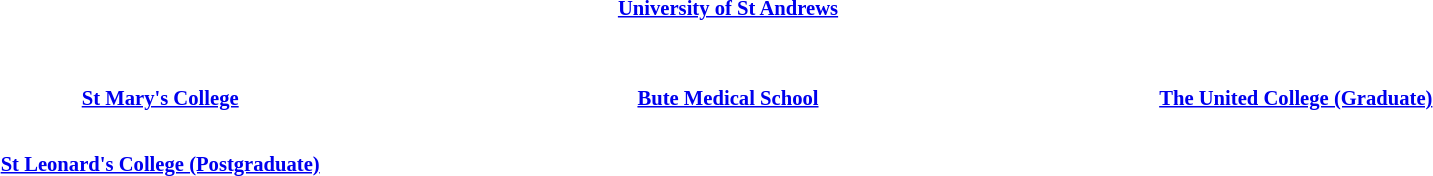<table class="toccolours" style="margin: 0 auto; width:90%; font-size: 0.86em">
<tr>
<th colspan="3"><a href='#'>University of St Andrews</a></th>
</tr>
<tr>
<td style="width: 33%;"></td>
<td style="width: 33%;"><br></td>
<td style="width: 33%;"></td>
</tr>
<tr>
<td> </td>
</tr>
<tr>
<th><a href='#'>St Mary's College</a></th>
<th><a href='#'>Bute Medical School</a></th>
<th><a href='#'>The United College (Graduate)</a></th>
</tr>
<tr>
<td><br></td>
<td><br></td>
<td><br></td>
</tr>
<tr>
<td></td>
</tr>
<tr>
<th><a href='#'>St Leonard's College (Postgraduate)</a></th>
</tr>
<tr>
<td><br></td>
<td></td>
</tr>
<tr>
</tr>
</table>
